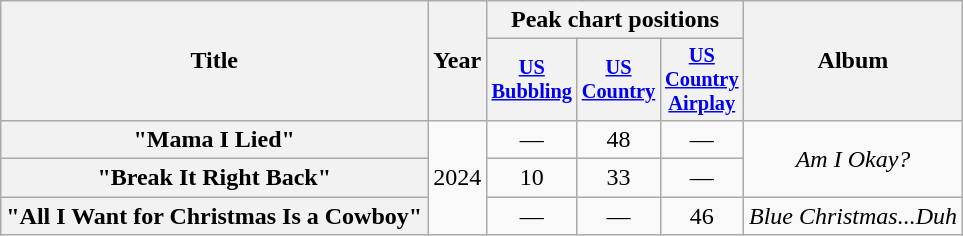<table class="wikitable plainrowheaders" style="text-align:center;">
<tr>
<th scope="col" rowspan="2">Title</th>
<th scope="col" rowspan="2">Year</th>
<th scope="col" colspan="3">Peak chart positions</th>
<th scope="col" rowspan="2">Album</th>
</tr>
<tr>
<th scope="col" style="width:3em;font-size:85%"><a href='#'>US<br>Bubbling</a><br></th>
<th scope="col" style="width:3em;font-size:85%"><a href='#'>US<br>Country</a><br></th>
<th scope="col" style="width:3em;font-size:85%"><a href='#'>US<br>Country<br>Airplay</a><br></th>
</tr>
<tr>
<th scope="row">"Mama I Lied"</th>
<td rowspan="3">2024</td>
<td>—</td>
<td>48</td>
<td>—</td>
<td rowspan="2"><em>Am I Okay?</em></td>
</tr>
<tr>
<th scope="row">"Break It Right Back"</th>
<td>10</td>
<td>33</td>
<td>—</td>
</tr>
<tr>
<th scope="row">"All I Want for Christmas Is a Cowboy"</th>
<td>—</td>
<td>—</td>
<td>46</td>
<td><em>Blue Christmas...Duh</em></td>
</tr>
</table>
